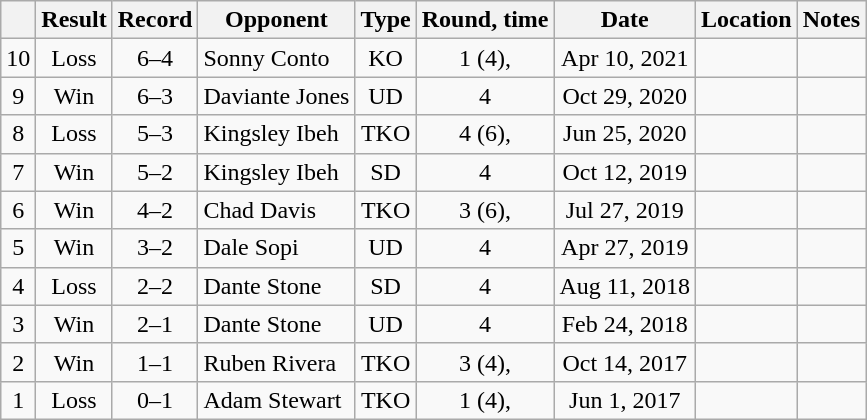<table class="wikitable" style="text-align:center">
<tr>
<th></th>
<th>Result</th>
<th>Record</th>
<th>Opponent</th>
<th>Type</th>
<th>Round, time</th>
<th>Date</th>
<th>Location</th>
<th>Notes</th>
</tr>
<tr>
<td>10</td>
<td>Loss</td>
<td>6–4</td>
<td align=left>Sonny Conto</td>
<td>KO</td>
<td>1 (4), </td>
<td>Apr 10, 2021</td>
<td align=left></td>
<td align=left></td>
</tr>
<tr>
<td>9</td>
<td>Win</td>
<td>6–3</td>
<td align=left>Daviante Jones</td>
<td>UD</td>
<td>4</td>
<td>Oct 29, 2020</td>
<td align=left></td>
<td align=left></td>
</tr>
<tr>
<td>8</td>
<td>Loss</td>
<td>5–3</td>
<td align=left>Kingsley Ibeh</td>
<td>TKO</td>
<td>4 (6), </td>
<td>Jun 25, 2020</td>
<td align=left></td>
<td align=left></td>
</tr>
<tr>
<td>7</td>
<td>Win</td>
<td>5–2</td>
<td align=left>Kingsley Ibeh</td>
<td>SD</td>
<td>4</td>
<td>Oct 12, 2019</td>
<td align=left></td>
<td align=left></td>
</tr>
<tr>
<td>6</td>
<td>Win</td>
<td>4–2</td>
<td align=left>Chad Davis</td>
<td>TKO</td>
<td>3 (6), </td>
<td>Jul 27, 2019</td>
<td align=left></td>
<td align=left></td>
</tr>
<tr>
<td>5</td>
<td>Win</td>
<td>3–2</td>
<td align=left>Dale Sopi</td>
<td>UD</td>
<td>4</td>
<td>Apr 27, 2019</td>
<td align=left></td>
<td align=left></td>
</tr>
<tr>
<td>4</td>
<td>Loss</td>
<td>2–2</td>
<td align=left>Dante Stone</td>
<td>SD</td>
<td>4</td>
<td>Aug 11, 2018</td>
<td align=left></td>
<td align=left></td>
</tr>
<tr>
<td>3</td>
<td>Win</td>
<td>2–1</td>
<td align=left>Dante Stone</td>
<td>UD</td>
<td>4</td>
<td>Feb 24, 2018</td>
<td align=left></td>
<td align=left></td>
</tr>
<tr>
<td>2</td>
<td>Win</td>
<td>1–1</td>
<td align=left>Ruben Rivera</td>
<td>TKO</td>
<td>3 (4), </td>
<td>Oct 14, 2017</td>
<td align=left></td>
<td align=left></td>
</tr>
<tr>
<td>1</td>
<td>Loss</td>
<td>0–1</td>
<td align=left>Adam Stewart</td>
<td>TKO</td>
<td>1 (4), </td>
<td>Jun 1, 2017</td>
<td align=left></td>
<td align=left></td>
</tr>
</table>
